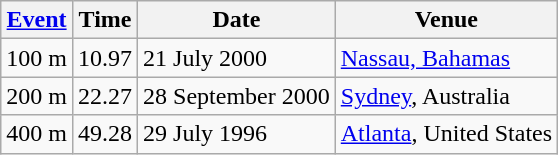<table class=wikitable>
<tr>
<th><a href='#'>Event</a></th>
<th>Time</th>
<th>Date</th>
<th>Venue</th>
</tr>
<tr>
<td>100 m</td>
<td>10.97</td>
<td>21 July 2000</td>
<td><a href='#'>Nassau, Bahamas</a></td>
</tr>
<tr>
<td>200 m</td>
<td>22.27</td>
<td>28 September 2000</td>
<td><a href='#'>Sydney</a>, Australia</td>
</tr>
<tr>
<td>400 m</td>
<td>49.28</td>
<td>29 July 1996</td>
<td><a href='#'>Atlanta</a>, United States</td>
</tr>
</table>
